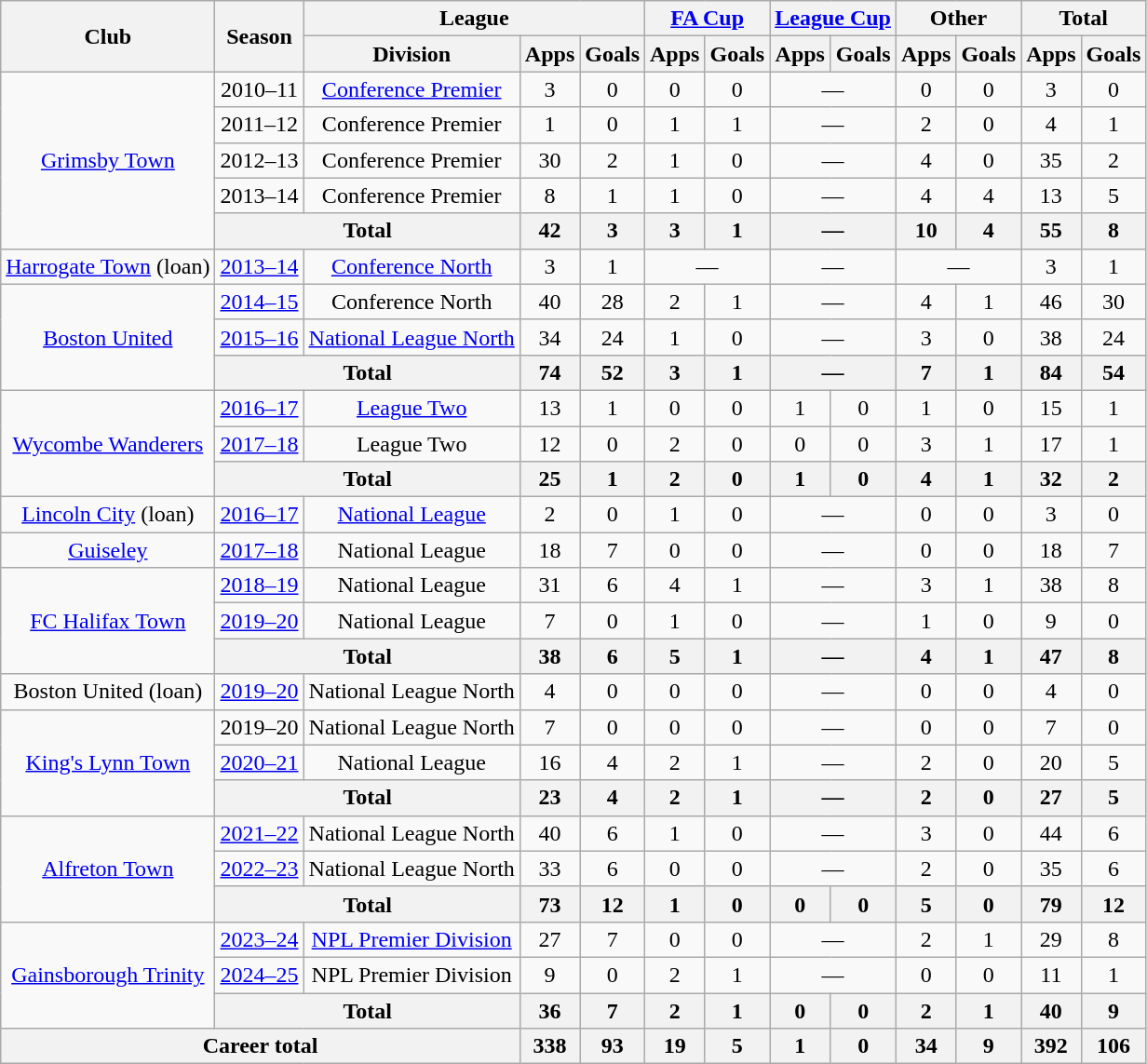<table class=wikitable style="text-align: center">
<tr>
<th rowspan=2>Club</th>
<th rowspan=2>Season</th>
<th colspan=3>League</th>
<th colspan=2><a href='#'>FA Cup</a></th>
<th colspan=2><a href='#'>League Cup</a></th>
<th colspan=2>Other</th>
<th colspan=2>Total</th>
</tr>
<tr>
<th>Division</th>
<th>Apps</th>
<th>Goals</th>
<th>Apps</th>
<th>Goals</th>
<th>Apps</th>
<th>Goals</th>
<th>Apps</th>
<th>Goals</th>
<th>Apps</th>
<th>Goals</th>
</tr>
<tr>
<td rowspan=5><a href='#'>Grimsby Town</a></td>
<td>2010–11</td>
<td><a href='#'>Conference Premier</a></td>
<td>3</td>
<td>0</td>
<td>0</td>
<td>0</td>
<td colspan=2>—</td>
<td>0</td>
<td>0</td>
<td>3</td>
<td>0</td>
</tr>
<tr>
<td>2011–12</td>
<td>Conference Premier</td>
<td>1</td>
<td>0</td>
<td>1</td>
<td>1</td>
<td colspan=2>—</td>
<td>2</td>
<td>0</td>
<td>4</td>
<td>1</td>
</tr>
<tr>
<td>2012–13</td>
<td>Conference Premier</td>
<td>30</td>
<td>2</td>
<td>1</td>
<td>0</td>
<td colspan=2>—</td>
<td>4</td>
<td>0</td>
<td>35</td>
<td>2</td>
</tr>
<tr>
<td>2013–14</td>
<td>Conference Premier</td>
<td>8</td>
<td>1</td>
<td>1</td>
<td>0</td>
<td colspan=2>—</td>
<td>4</td>
<td>4</td>
<td>13</td>
<td>5</td>
</tr>
<tr>
<th colspan=2>Total</th>
<th>42</th>
<th>3</th>
<th>3</th>
<th>1</th>
<th colspan=2>—</th>
<th>10</th>
<th>4</th>
<th>55</th>
<th>8</th>
</tr>
<tr>
<td><a href='#'>Harrogate Town</a> (loan)</td>
<td><a href='#'>2013–14</a></td>
<td><a href='#'>Conference North</a></td>
<td>3</td>
<td>1</td>
<td colspan=2>—</td>
<td colspan=2>—</td>
<td colspan=2>—</td>
<td>3</td>
<td>1</td>
</tr>
<tr>
<td rowspan=3><a href='#'>Boston United</a></td>
<td><a href='#'>2014–15</a></td>
<td>Conference North</td>
<td>40</td>
<td>28</td>
<td>2</td>
<td>1</td>
<td colspan=2>—</td>
<td>4</td>
<td>1</td>
<td>46</td>
<td>30</td>
</tr>
<tr>
<td><a href='#'>2015–16</a></td>
<td><a href='#'>National League North</a></td>
<td>34</td>
<td>24</td>
<td>1</td>
<td>0</td>
<td colspan=2>—</td>
<td>3</td>
<td>0</td>
<td>38</td>
<td>24</td>
</tr>
<tr>
<th colspan=2>Total</th>
<th>74</th>
<th>52</th>
<th>3</th>
<th>1</th>
<th colspan=2>—</th>
<th>7</th>
<th>1</th>
<th>84</th>
<th>54</th>
</tr>
<tr>
<td rowspan="3"><a href='#'>Wycombe Wanderers</a></td>
<td><a href='#'>2016–17</a></td>
<td><a href='#'>League Two</a></td>
<td>13</td>
<td>1</td>
<td>0</td>
<td>0</td>
<td>1</td>
<td>0</td>
<td>1</td>
<td>0</td>
<td>15</td>
<td>1</td>
</tr>
<tr>
<td><a href='#'>2017–18</a></td>
<td>League Two</td>
<td>12</td>
<td>0</td>
<td>2</td>
<td>0</td>
<td>0</td>
<td>0</td>
<td>3</td>
<td>1</td>
<td>17</td>
<td>1</td>
</tr>
<tr>
<th colspan="2">Total</th>
<th>25</th>
<th>1</th>
<th>2</th>
<th>0</th>
<th>1</th>
<th>0</th>
<th>4</th>
<th>1</th>
<th>32</th>
<th>2</th>
</tr>
<tr>
<td><a href='#'>Lincoln City</a> (loan)</td>
<td><a href='#'>2016–17</a></td>
<td><a href='#'>National League</a></td>
<td>2</td>
<td>0</td>
<td>1</td>
<td>0</td>
<td colspan=2>—</td>
<td>0</td>
<td>0</td>
<td>3</td>
<td>0</td>
</tr>
<tr>
<td><a href='#'>Guiseley</a></td>
<td><a href='#'>2017–18</a></td>
<td>National League</td>
<td>18</td>
<td>7</td>
<td>0</td>
<td>0</td>
<td colspan="2">—</td>
<td>0</td>
<td>0</td>
<td>18</td>
<td>7</td>
</tr>
<tr>
<td rowspan="3"><a href='#'>FC Halifax Town</a></td>
<td><a href='#'>2018–19</a></td>
<td>National League</td>
<td>31</td>
<td>6</td>
<td>4</td>
<td>1</td>
<td colspan="2">—</td>
<td>3</td>
<td>1</td>
<td>38</td>
<td>8</td>
</tr>
<tr>
<td><a href='#'>2019–20</a></td>
<td>National League</td>
<td>7</td>
<td>0</td>
<td>1</td>
<td>0</td>
<td colspan="2">—</td>
<td>1</td>
<td>0</td>
<td>9</td>
<td>0</td>
</tr>
<tr>
<th colspan=2>Total</th>
<th>38</th>
<th>6</th>
<th>5</th>
<th>1</th>
<th colspan="2">—</th>
<th>4</th>
<th>1</th>
<th>47</th>
<th>8</th>
</tr>
<tr>
<td>Boston United (loan)</td>
<td><a href='#'>2019–20</a></td>
<td>National League North</td>
<td>4</td>
<td>0</td>
<td>0</td>
<td>0</td>
<td colspan="2">—</td>
<td>0</td>
<td>0</td>
<td>4</td>
<td>0</td>
</tr>
<tr>
<td rowspan="3"><a href='#'>King's Lynn Town</a></td>
<td>2019–20</td>
<td>National League North</td>
<td>7</td>
<td>0</td>
<td>0</td>
<td>0</td>
<td colspan="2">—</td>
<td>0</td>
<td>0</td>
<td>7</td>
<td>0</td>
</tr>
<tr>
<td><a href='#'>2020–21</a></td>
<td>National League</td>
<td>16</td>
<td>4</td>
<td>2</td>
<td>1</td>
<td colspan="2">—</td>
<td>2</td>
<td>0</td>
<td>20</td>
<td>5</td>
</tr>
<tr>
<th colspan="2">Total</th>
<th>23</th>
<th>4</th>
<th>2</th>
<th>1</th>
<th colspan="2">—</th>
<th>2</th>
<th>0</th>
<th>27</th>
<th>5</th>
</tr>
<tr>
<td rowspan="3"><a href='#'>Alfreton Town</a></td>
<td><a href='#'>2021–22</a></td>
<td>National League North</td>
<td>40</td>
<td>6</td>
<td>1</td>
<td>0</td>
<td colspan="2">—</td>
<td>3</td>
<td>0</td>
<td>44</td>
<td>6</td>
</tr>
<tr>
<td><a href='#'>2022–23</a></td>
<td>National League North</td>
<td>33</td>
<td>6</td>
<td>0</td>
<td>0</td>
<td colspan="2">—</td>
<td>2</td>
<td>0</td>
<td>35</td>
<td>6</td>
</tr>
<tr>
<th colspan="2">Total</th>
<th>73</th>
<th>12</th>
<th>1</th>
<th>0</th>
<th>0</th>
<th>0</th>
<th>5</th>
<th>0</th>
<th>79</th>
<th>12</th>
</tr>
<tr>
<td rowspan="3"><a href='#'>Gainsborough Trinity</a></td>
<td><a href='#'>2023–24</a></td>
<td><a href='#'>NPL Premier Division</a></td>
<td>27</td>
<td>7</td>
<td>0</td>
<td>0</td>
<td colspan="2">—</td>
<td>2</td>
<td>1</td>
<td>29</td>
<td>8</td>
</tr>
<tr>
<td><a href='#'>2024–25</a></td>
<td>NPL Premier Division</td>
<td>9</td>
<td>0</td>
<td>2</td>
<td>1</td>
<td colspan="2">—</td>
<td>0</td>
<td>0</td>
<td>11</td>
<td>1</td>
</tr>
<tr>
<th colspan="2">Total</th>
<th>36</th>
<th>7</th>
<th>2</th>
<th>1</th>
<th>0</th>
<th>0</th>
<th>2</th>
<th>1</th>
<th>40</th>
<th>9</th>
</tr>
<tr>
<th colspan=3>Career total</th>
<th>338</th>
<th>93</th>
<th>19</th>
<th>5</th>
<th>1</th>
<th>0</th>
<th>34</th>
<th>9</th>
<th>392</th>
<th>106</th>
</tr>
</table>
